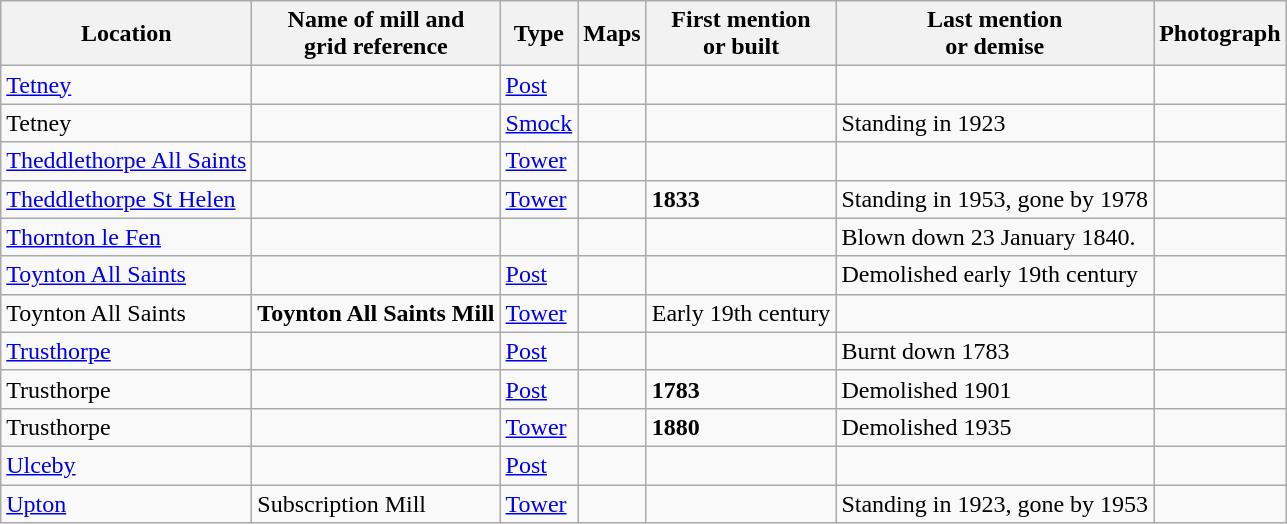<table class="wikitable">
<tr>
<th>Location</th>
<th>Name of mill and<br>grid reference</th>
<th>Type</th>
<th>Maps</th>
<th>First mention<br>or built</th>
<th>Last mention<br> or demise</th>
<th>Photograph</th>
</tr>
<tr>
<td><a href='#'>Tetney</a></td>
<td></td>
<td><a href='#'>Post</a></td>
<td></td>
<td></td>
<td></td>
<td></td>
</tr>
<tr>
<td>Tetney</td>
<td></td>
<td><a href='#'>Smock</a></td>
<td></td>
<td></td>
<td>Standing in 1923</td>
<td></td>
</tr>
<tr>
<td><a href='#'>Theddlethorpe All Saints</a></td>
<td></td>
<td><a href='#'>Tower</a></td>
<td></td>
<td></td>
<td></td>
<td></td>
</tr>
<tr>
<td><a href='#'>Theddlethorpe St Helen</a></td>
<td></td>
<td><a href='#'>Tower</a></td>
<td></td>
<td><strong>1833</strong></td>
<td>Standing in 1953, gone by 1978</td>
<td></td>
</tr>
<tr>
<td><a href='#'>Thornton le Fen</a></td>
<td></td>
<td></td>
<td></td>
<td></td>
<td>Blown down 23 January 1840.</td>
<td></td>
</tr>
<tr>
<td><a href='#'>Toynton All Saints</a></td>
<td></td>
<td><a href='#'>Post</a></td>
<td></td>
<td></td>
<td>Demolished early 19th century</td>
<td></td>
</tr>
<tr>
<td>Toynton All Saints</td>
<td><strong>Toynton All Saints Mill</strong><br></td>
<td><a href='#'>Tower</a></td>
<td></td>
<td>Early 19th century</td>
<td></td>
<td></td>
</tr>
<tr>
<td><a href='#'>Trusthorpe</a></td>
<td></td>
<td><a href='#'>Post</a></td>
<td></td>
<td></td>
<td>Burnt down 1783</td>
<td></td>
</tr>
<tr>
<td>Trusthorpe</td>
<td></td>
<td><a href='#'>Post</a></td>
<td></td>
<td><strong>1783</strong></td>
<td>Demolished 1901</td>
<td></td>
</tr>
<tr>
<td>Trusthorpe</td>
<td></td>
<td><a href='#'>Tower</a></td>
<td></td>
<td><strong>1880</strong></td>
<td>Demolished 1935<br></td>
<td></td>
</tr>
<tr>
<td><a href='#'>Ulceby</a></td>
<td></td>
<td><a href='#'>Post</a></td>
<td></td>
<td></td>
<td></td>
<td></td>
</tr>
<tr>
<td><a href='#'>Upton</a></td>
<td>Subscription Mill</td>
<td><a href='#'>Tower</a></td>
<td></td>
<td></td>
<td>Standing in 1923, gone by 1953</td>
<td></td>
</tr>
</table>
